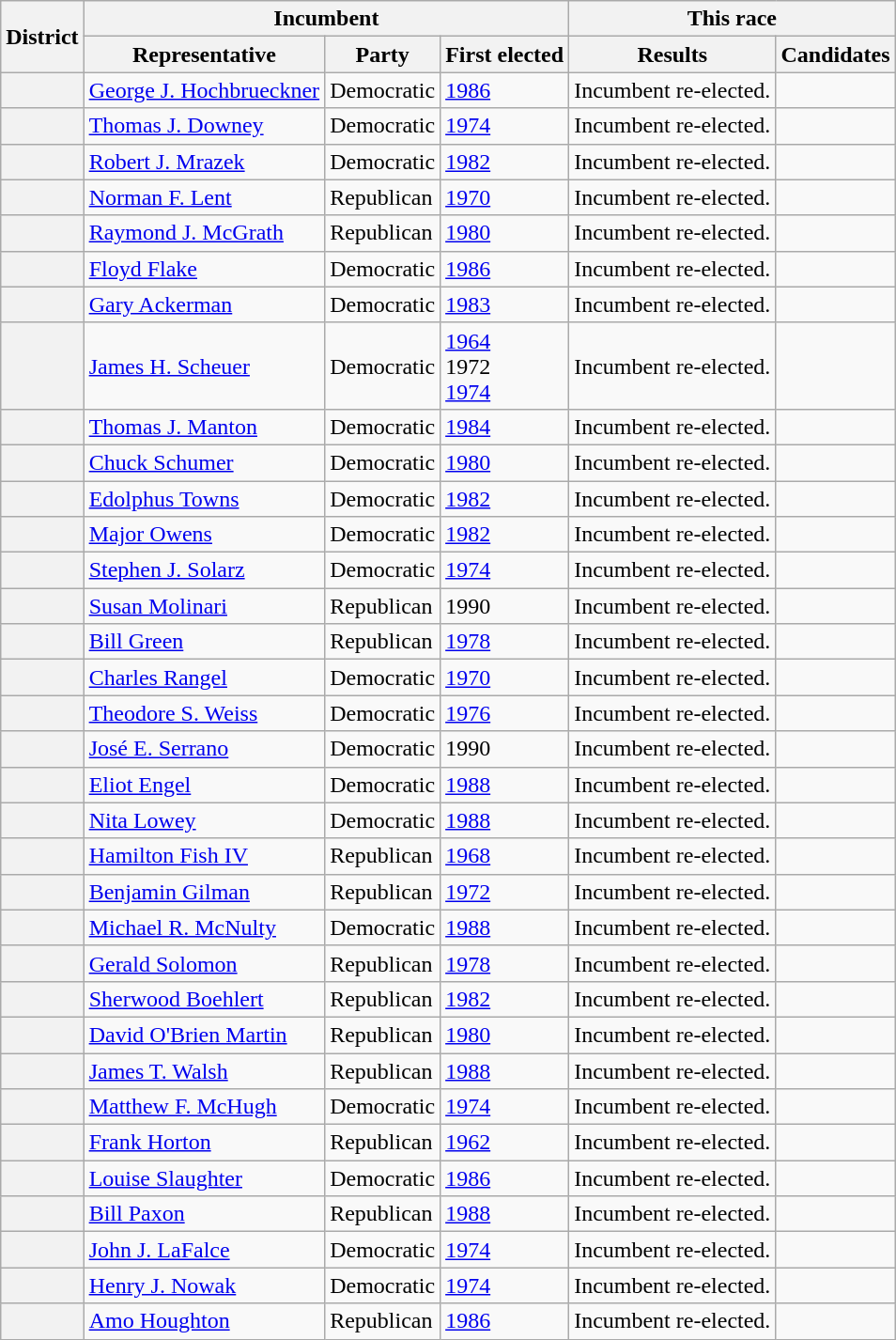<table class=wikitable>
<tr>
<th rowspan=2>District</th>
<th colspan=3>Incumbent</th>
<th colspan=2>This race</th>
</tr>
<tr>
<th>Representative</th>
<th>Party</th>
<th>First elected</th>
<th>Results</th>
<th>Candidates</th>
</tr>
<tr>
<th></th>
<td><a href='#'>George J. Hochbrueckner</a></td>
<td>Democratic</td>
<td><a href='#'>1986</a></td>
<td>Incumbent re-elected.</td>
<td nowrap></td>
</tr>
<tr>
<th></th>
<td><a href='#'>Thomas J. Downey</a></td>
<td>Democratic</td>
<td><a href='#'>1974</a></td>
<td>Incumbent re-elected.</td>
<td nowrap></td>
</tr>
<tr>
<th></th>
<td><a href='#'>Robert J. Mrazek</a></td>
<td>Democratic</td>
<td><a href='#'>1982</a></td>
<td>Incumbent re-elected.</td>
<td nowrap></td>
</tr>
<tr>
<th></th>
<td><a href='#'>Norman F. Lent</a></td>
<td>Republican</td>
<td><a href='#'>1970</a></td>
<td>Incumbent re-elected.</td>
<td nowrap></td>
</tr>
<tr>
<th></th>
<td><a href='#'>Raymond J. McGrath</a></td>
<td>Republican</td>
<td><a href='#'>1980</a></td>
<td>Incumbent re-elected.</td>
<td nowrap></td>
</tr>
<tr>
<th></th>
<td><a href='#'>Floyd Flake</a></td>
<td>Democratic</td>
<td><a href='#'>1986</a></td>
<td>Incumbent re-elected.</td>
<td nowrap></td>
</tr>
<tr>
<th></th>
<td><a href='#'>Gary Ackerman</a></td>
<td>Democratic</td>
<td><a href='#'>1983</a></td>
<td>Incumbent re-elected.</td>
<td nowrap></td>
</tr>
<tr>
<th></th>
<td><a href='#'>James H. Scheuer</a></td>
<td>Democratic</td>
<td><a href='#'>1964</a><br>1972 <br><a href='#'>1974</a></td>
<td>Incumbent re-elected.</td>
<td nowrap></td>
</tr>
<tr>
<th></th>
<td><a href='#'>Thomas J. Manton</a></td>
<td>Democratic</td>
<td><a href='#'>1984</a></td>
<td>Incumbent re-elected.</td>
<td nowrap></td>
</tr>
<tr>
<th></th>
<td><a href='#'>Chuck Schumer</a></td>
<td>Democratic</td>
<td><a href='#'>1980</a></td>
<td>Incumbent re-elected.</td>
<td nowrap></td>
</tr>
<tr>
<th></th>
<td><a href='#'>Edolphus Towns</a></td>
<td>Democratic</td>
<td><a href='#'>1982</a></td>
<td>Incumbent re-elected.</td>
<td nowrap></td>
</tr>
<tr>
<th></th>
<td><a href='#'>Major Owens</a></td>
<td>Democratic</td>
<td><a href='#'>1982</a></td>
<td>Incumbent re-elected.</td>
<td nowrap></td>
</tr>
<tr>
<th></th>
<td><a href='#'>Stephen J. Solarz</a></td>
<td>Democratic</td>
<td><a href='#'>1974</a></td>
<td>Incumbent re-elected.</td>
<td nowrap></td>
</tr>
<tr>
<th></th>
<td><a href='#'>Susan Molinari</a></td>
<td>Republican</td>
<td>1990</td>
<td>Incumbent re-elected.</td>
<td nowrap></td>
</tr>
<tr>
<th></th>
<td><a href='#'>Bill Green</a></td>
<td>Republican</td>
<td><a href='#'>1978</a></td>
<td>Incumbent re-elected.</td>
<td nowrap></td>
</tr>
<tr>
<th></th>
<td><a href='#'>Charles Rangel</a></td>
<td>Democratic</td>
<td><a href='#'>1970</a></td>
<td>Incumbent re-elected.</td>
<td nowrap></td>
</tr>
<tr>
<th></th>
<td><a href='#'>Theodore S. Weiss</a></td>
<td>Democratic</td>
<td><a href='#'>1976</a></td>
<td>Incumbent re-elected.</td>
<td nowrap></td>
</tr>
<tr>
<th></th>
<td><a href='#'>José E. Serrano</a></td>
<td>Democratic</td>
<td>1990</td>
<td>Incumbent re-elected.</td>
<td nowrap></td>
</tr>
<tr>
<th></th>
<td><a href='#'>Eliot Engel</a></td>
<td>Democratic</td>
<td><a href='#'>1988</a></td>
<td>Incumbent re-elected.</td>
<td nowrap></td>
</tr>
<tr>
<th></th>
<td><a href='#'>Nita Lowey</a></td>
<td>Democratic</td>
<td><a href='#'>1988</a></td>
<td>Incumbent re-elected.</td>
<td nowrap></td>
</tr>
<tr>
<th></th>
<td><a href='#'>Hamilton Fish IV</a></td>
<td>Republican</td>
<td><a href='#'>1968</a></td>
<td>Incumbent re-elected.</td>
<td nowrap></td>
</tr>
<tr>
<th></th>
<td><a href='#'>Benjamin Gilman</a></td>
<td>Republican</td>
<td><a href='#'>1972</a></td>
<td>Incumbent re-elected.</td>
<td nowrap></td>
</tr>
<tr>
<th></th>
<td><a href='#'>Michael R. McNulty</a></td>
<td>Democratic</td>
<td><a href='#'>1988</a></td>
<td>Incumbent re-elected.</td>
<td nowrap></td>
</tr>
<tr>
<th></th>
<td><a href='#'>Gerald Solomon</a></td>
<td>Republican</td>
<td><a href='#'>1978</a></td>
<td>Incumbent re-elected.</td>
<td nowrap></td>
</tr>
<tr>
<th></th>
<td><a href='#'>Sherwood Boehlert</a></td>
<td>Republican</td>
<td><a href='#'>1982</a></td>
<td>Incumbent re-elected.</td>
<td nowrap></td>
</tr>
<tr>
<th></th>
<td><a href='#'>David O'Brien Martin</a></td>
<td>Republican</td>
<td><a href='#'>1980</a></td>
<td>Incumbent re-elected.</td>
<td nowrap></td>
</tr>
<tr>
<th></th>
<td><a href='#'>James T. Walsh</a></td>
<td>Republican</td>
<td><a href='#'>1988</a></td>
<td>Incumbent re-elected.</td>
<td nowrap></td>
</tr>
<tr>
<th></th>
<td><a href='#'>Matthew F. McHugh</a></td>
<td>Democratic</td>
<td><a href='#'>1974</a></td>
<td>Incumbent re-elected.</td>
<td nowrap></td>
</tr>
<tr>
<th></th>
<td><a href='#'>Frank Horton</a></td>
<td>Republican</td>
<td><a href='#'>1962</a></td>
<td>Incumbent re-elected.</td>
<td nowrap></td>
</tr>
<tr>
<th></th>
<td><a href='#'>Louise Slaughter</a></td>
<td>Democratic</td>
<td><a href='#'>1986</a></td>
<td>Incumbent re-elected.</td>
<td nowrap></td>
</tr>
<tr>
<th></th>
<td><a href='#'>Bill Paxon</a></td>
<td>Republican</td>
<td><a href='#'>1988</a></td>
<td>Incumbent re-elected.</td>
<td nowrap></td>
</tr>
<tr>
<th></th>
<td><a href='#'>John J. LaFalce</a></td>
<td>Democratic</td>
<td><a href='#'>1974</a></td>
<td>Incumbent re-elected.</td>
<td nowrap></td>
</tr>
<tr>
<th></th>
<td><a href='#'>Henry J. Nowak</a></td>
<td>Democratic</td>
<td><a href='#'>1974</a></td>
<td>Incumbent re-elected.</td>
<td nowrap></td>
</tr>
<tr>
<th></th>
<td><a href='#'>Amo Houghton</a></td>
<td>Republican</td>
<td><a href='#'>1986</a></td>
<td>Incumbent re-elected.</td>
<td nowrap></td>
</tr>
</table>
